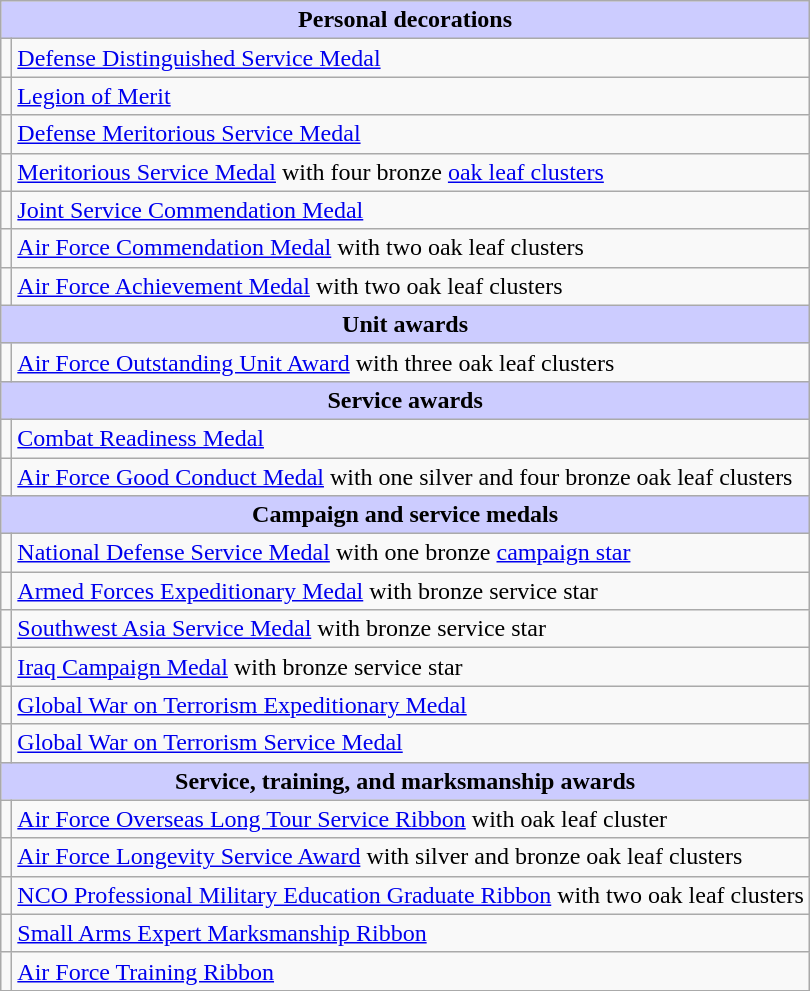<table class="wikitable">
<tr style="background:#ccf; text-align:center;">
<td colspan=2><strong>Personal decorations</strong></td>
</tr>
<tr>
<td></td>
<td><a href='#'>Defense Distinguished Service Medal</a></td>
</tr>
<tr>
<td></td>
<td><a href='#'>Legion of Merit</a></td>
</tr>
<tr>
<td></td>
<td><a href='#'>Defense Meritorious Service Medal</a></td>
</tr>
<tr>
<td></td>
<td><a href='#'>Meritorious Service Medal</a> with four bronze <a href='#'>oak leaf clusters</a></td>
</tr>
<tr>
<td></td>
<td><a href='#'>Joint Service Commendation Medal</a></td>
</tr>
<tr>
<td></td>
<td><a href='#'>Air Force Commendation Medal</a> with two oak leaf clusters</td>
</tr>
<tr>
<td></td>
<td><a href='#'>Air Force Achievement Medal</a> with two oak leaf clusters</td>
</tr>
<tr style="background:#ccf; text-align:center;">
<td colspan=2><strong>Unit awards</strong></td>
</tr>
<tr>
<td></td>
<td><a href='#'>Air Force Outstanding Unit Award</a> with three oak leaf clusters</td>
</tr>
<tr style="background:#ccf; text-align:center;">
<td colspan=2><strong>Service awards</strong></td>
</tr>
<tr>
<td></td>
<td><a href='#'>Combat Readiness Medal</a></td>
</tr>
<tr>
<td></td>
<td><a href='#'>Air Force Good Conduct Medal</a> with one silver and four bronze oak leaf clusters</td>
</tr>
<tr style="background:#ccf; text-align:center;">
<td colspan=2><strong>Campaign and service medals</strong></td>
</tr>
<tr>
<td></td>
<td><a href='#'>National Defense Service Medal</a> with one bronze <a href='#'>campaign star</a></td>
</tr>
<tr>
<td></td>
<td><a href='#'>Armed Forces Expeditionary Medal</a> with bronze service star</td>
</tr>
<tr>
<td></td>
<td><a href='#'>Southwest Asia Service Medal</a> with bronze service star</td>
</tr>
<tr>
<td></td>
<td><a href='#'>Iraq Campaign Medal</a> with bronze service star</td>
</tr>
<tr>
<td></td>
<td><a href='#'>Global War on Terrorism Expeditionary Medal</a></td>
</tr>
<tr>
<td></td>
<td><a href='#'>Global War on Terrorism Service Medal</a></td>
</tr>
<tr style="background:#ccf; text-align:center;">
<td colspan=2><strong>Service, training, and marksmanship awards</strong></td>
</tr>
<tr>
<td></td>
<td><a href='#'>Air Force Overseas Long Tour Service Ribbon</a> with oak leaf cluster</td>
</tr>
<tr>
<td></td>
<td><a href='#'>Air Force Longevity Service Award</a> with silver and bronze oak leaf clusters</td>
</tr>
<tr>
<td></td>
<td><a href='#'>NCO Professional Military Education Graduate Ribbon</a> with two oak leaf clusters</td>
</tr>
<tr>
<td></td>
<td><a href='#'>Small Arms Expert Marksmanship Ribbon</a></td>
</tr>
<tr>
<td></td>
<td><a href='#'>Air Force Training Ribbon</a></td>
</tr>
<tr>
</tr>
</table>
